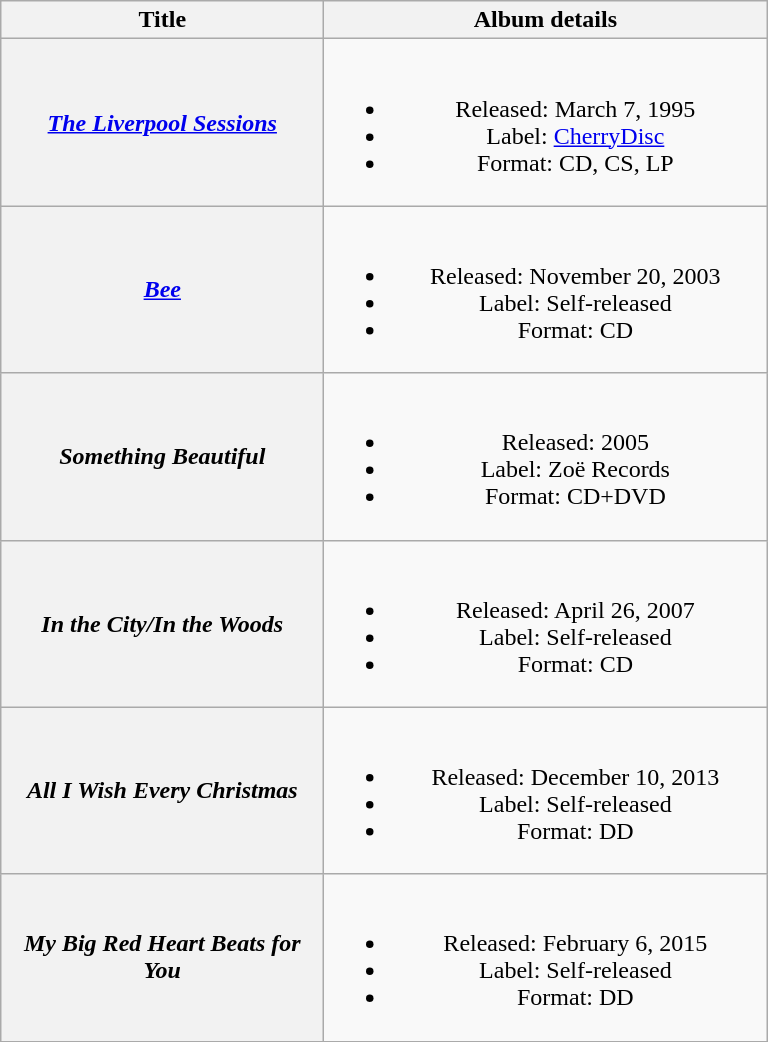<table class="wikitable plainrowheaders" style="text-align:center;" border="1">
<tr>
<th scope="col" style="width:13em;">Title</th>
<th scope="col" style="width:18em;">Album details</th>
</tr>
<tr>
<th scope="row"><em><a href='#'>The Liverpool Sessions</a></em></th>
<td><br><ul><li>Released: March 7, 1995</li><li>Label: <a href='#'>CherryDisc</a></li><li>Format: CD, CS, LP</li></ul></td>
</tr>
<tr>
<th scope="row"><em><a href='#'>Bee</a></em></th>
<td><br><ul><li>Released: November 20, 2003</li><li>Label: Self-released</li><li>Format: CD</li></ul></td>
</tr>
<tr>
<th scope="row"><em>Something Beautiful</em></th>
<td><br><ul><li>Released: 2005</li><li>Label: Zoë Records</li><li>Format: CD+DVD</li></ul></td>
</tr>
<tr>
<th scope="row"><em>In the City/In the Woods</em></th>
<td><br><ul><li>Released: April 26, 2007</li><li>Label: Self-released</li><li>Format: CD</li></ul></td>
</tr>
<tr>
<th scope="row"><em>All I Wish Every Christmas</em></th>
<td><br><ul><li>Released: December 10, 2013</li><li>Label: Self-released</li><li>Format: DD</li></ul></td>
</tr>
<tr>
<th scope="row"><em>My Big Red Heart Beats for You</em></th>
<td><br><ul><li>Released: February 6, 2015</li><li>Label: Self-released</li><li>Format: DD</li></ul></td>
</tr>
</table>
